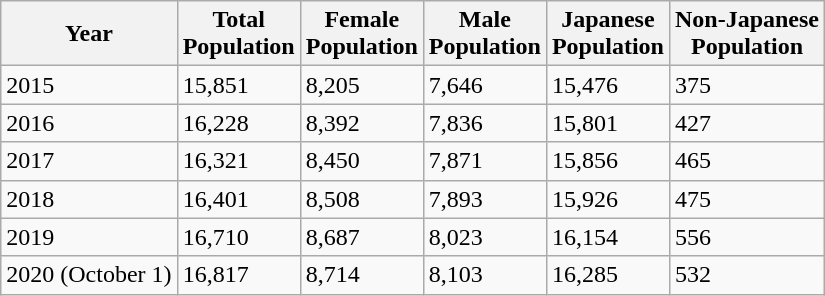<table class="wikitable">
<tr>
<th>Year</th>
<th>Total<br>Population</th>
<th>Female<br>Population</th>
<th>Male<br>Population</th>
<th>Japanese<br>Population</th>
<th>Non-Japanese<br>Population</th>
</tr>
<tr>
<td>2015</td>
<td>15,851</td>
<td>8,205</td>
<td>7,646</td>
<td>15,476</td>
<td>375</td>
</tr>
<tr>
<td>2016</td>
<td>16,228</td>
<td>8,392</td>
<td>7,836</td>
<td>15,801</td>
<td>427</td>
</tr>
<tr>
<td>2017</td>
<td>16,321</td>
<td>8,450</td>
<td>7,871</td>
<td>15,856</td>
<td>465</td>
</tr>
<tr>
<td>2018</td>
<td>16,401</td>
<td>8,508</td>
<td>7,893</td>
<td>15,926</td>
<td>475</td>
</tr>
<tr>
<td>2019</td>
<td>16,710</td>
<td>8,687</td>
<td>8,023</td>
<td>16,154</td>
<td>556</td>
</tr>
<tr>
<td>2020 (October 1)</td>
<td>16,817</td>
<td>8,714</td>
<td>8,103</td>
<td>16,285</td>
<td>532</td>
</tr>
</table>
